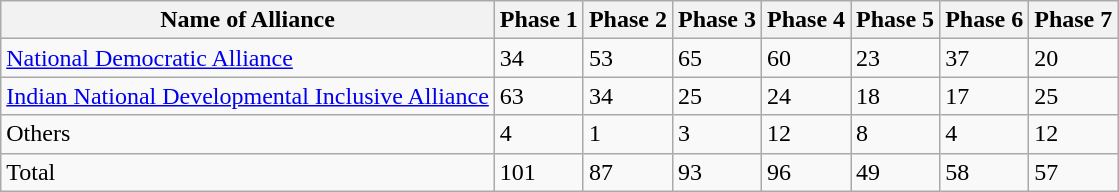<table class="wikitable sortable">
<tr>
<th>Name of Alliance</th>
<th>Phase 1</th>
<th>Phase 2</th>
<th>Phase 3</th>
<th>Phase 4</th>
<th>Phase 5</th>
<th>Phase 6</th>
<th>Phase 7</th>
</tr>
<tr>
<td><a href='#'>National Democratic Alliance</a></td>
<td>34</td>
<td>53</td>
<td>65</td>
<td>60</td>
<td>23</td>
<td>37</td>
<td>20</td>
</tr>
<tr>
<td><a href='#'>Indian National Developmental Inclusive Alliance</a></td>
<td>63</td>
<td>34</td>
<td>25</td>
<td>24</td>
<td>18</td>
<td>17</td>
<td>25</td>
</tr>
<tr>
<td>Others</td>
<td>4</td>
<td>1</td>
<td>3</td>
<td>12</td>
<td>8</td>
<td>4</td>
<td>12</td>
</tr>
<tr>
<td>Total</td>
<td>101</td>
<td>87</td>
<td>93</td>
<td>96</td>
<td>49</td>
<td>58</td>
<td>57</td>
</tr>
</table>
